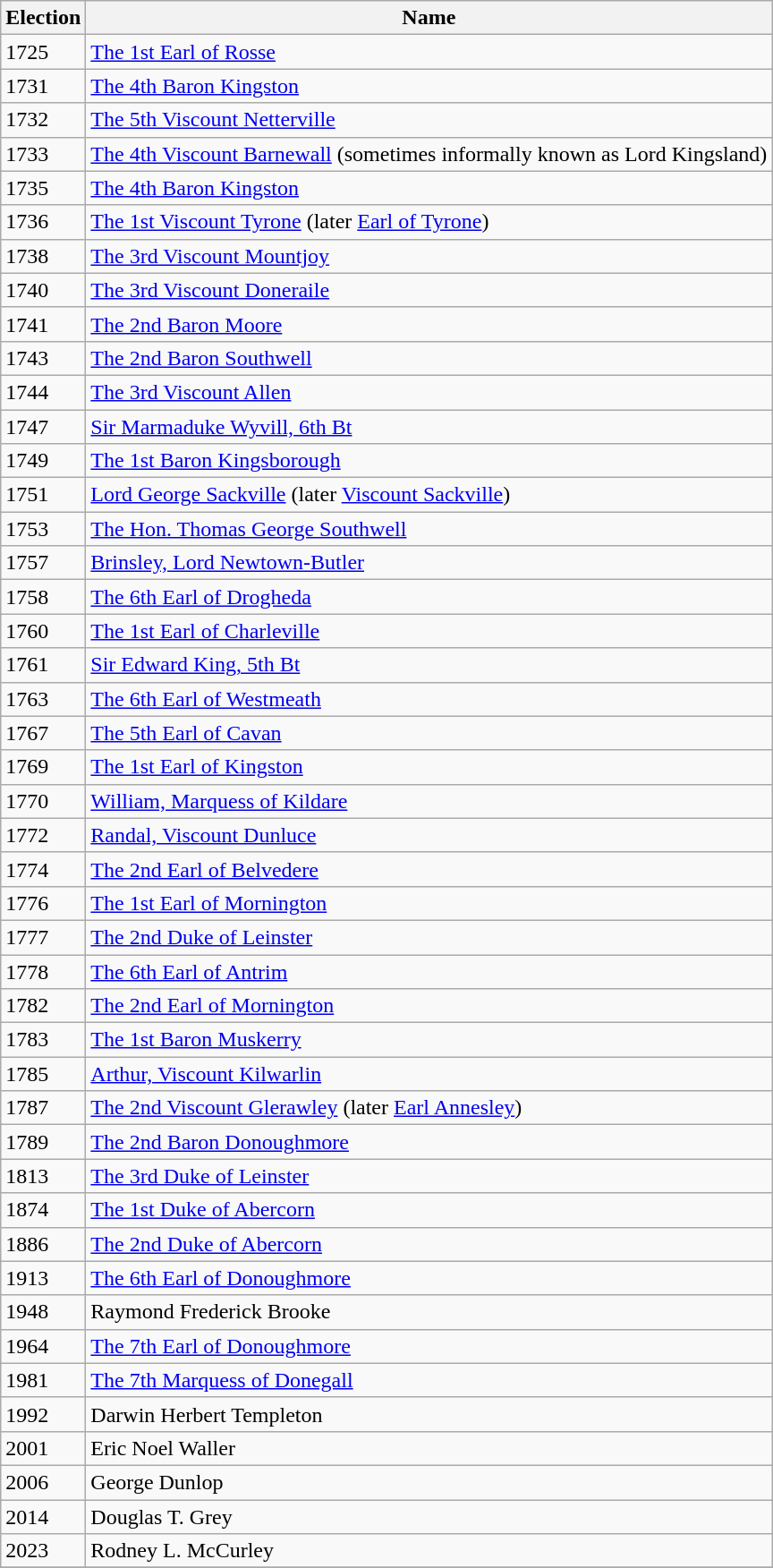<table class="wikitable">
<tr>
<th>Election</th>
<th>Name</th>
</tr>
<tr>
<td>1725</td>
<td><a href='#'>The 1st Earl of Rosse</a></td>
</tr>
<tr>
<td>1731</td>
<td><a href='#'>The 4th Baron Kingston</a></td>
</tr>
<tr>
<td>1732</td>
<td><a href='#'>The 5th Viscount Netterville</a></td>
</tr>
<tr>
<td>1733</td>
<td><a href='#'>The 4th Viscount Barnewall</a> (sometimes informally known as Lord Kingsland)</td>
</tr>
<tr>
<td>1735</td>
<td><a href='#'>The 4th Baron Kingston</a></td>
</tr>
<tr>
<td>1736</td>
<td><a href='#'>The 1st Viscount Tyrone</a> (later <a href='#'>Earl of Tyrone</a>)</td>
</tr>
<tr>
<td>1738</td>
<td><a href='#'>The 3rd Viscount Mountjoy</a></td>
</tr>
<tr>
<td>1740</td>
<td><a href='#'>The 3rd Viscount Doneraile</a></td>
</tr>
<tr>
<td>1741</td>
<td><a href='#'>The 2nd Baron Moore</a></td>
</tr>
<tr>
<td>1743</td>
<td><a href='#'>The 2nd Baron Southwell</a></td>
</tr>
<tr>
<td>1744</td>
<td><a href='#'>The 3rd Viscount Allen</a></td>
</tr>
<tr>
<td>1747</td>
<td><a href='#'>Sir Marmaduke Wyvill, 6th Bt</a></td>
</tr>
<tr>
<td>1749</td>
<td><a href='#'>The 1st Baron Kingsborough</a></td>
</tr>
<tr>
<td>1751</td>
<td><a href='#'>Lord George Sackville</a> (later <a href='#'>Viscount Sackville</a>)</td>
</tr>
<tr>
<td>1753</td>
<td><a href='#'>The Hon. Thomas George Southwell</a></td>
</tr>
<tr>
<td>1757</td>
<td><a href='#'>Brinsley, Lord Newtown-Butler</a></td>
</tr>
<tr>
<td>1758</td>
<td><a href='#'>The 6th Earl of Drogheda</a></td>
</tr>
<tr>
<td>1760</td>
<td><a href='#'>The 1st Earl of Charleville</a></td>
</tr>
<tr>
<td>1761</td>
<td><a href='#'>Sir Edward King, 5th Bt</a></td>
</tr>
<tr>
<td>1763</td>
<td><a href='#'>The 6th Earl of Westmeath</a></td>
</tr>
<tr>
<td>1767</td>
<td><a href='#'>The 5th Earl of Cavan</a></td>
</tr>
<tr>
<td>1769</td>
<td><a href='#'>The 1st Earl of Kingston</a></td>
</tr>
<tr>
<td>1770</td>
<td><a href='#'>William, Marquess of Kildare</a></td>
</tr>
<tr>
<td>1772</td>
<td><a href='#'>Randal, Viscount Dunluce</a></td>
</tr>
<tr>
<td>1774</td>
<td><a href='#'>The 2nd Earl of Belvedere</a></td>
</tr>
<tr>
<td>1776</td>
<td><a href='#'>The 1st Earl of Mornington</a></td>
</tr>
<tr>
<td>1777</td>
<td><a href='#'>The 2nd Duke of Leinster</a></td>
</tr>
<tr>
<td>1778</td>
<td><a href='#'>The 6th Earl of Antrim</a></td>
</tr>
<tr>
<td>1782</td>
<td><a href='#'>The 2nd Earl of Mornington</a></td>
</tr>
<tr>
<td>1783</td>
<td><a href='#'>The 1st Baron Muskerry</a></td>
</tr>
<tr>
<td>1785</td>
<td><a href='#'>Arthur, Viscount Kilwarlin</a></td>
</tr>
<tr>
<td>1787</td>
<td><a href='#'>The 2nd Viscount Glerawley</a> (later <a href='#'>Earl Annesley</a>)</td>
</tr>
<tr>
<td>1789</td>
<td><a href='#'>The 2nd Baron Donoughmore</a></td>
</tr>
<tr>
<td>1813</td>
<td><a href='#'>The 3rd Duke of Leinster</a></td>
</tr>
<tr>
<td>1874</td>
<td><a href='#'>The 1st Duke of Abercorn</a></td>
</tr>
<tr>
<td>1886</td>
<td><a href='#'>The 2nd Duke of Abercorn</a></td>
</tr>
<tr>
<td>1913</td>
<td><a href='#'>The 6th Earl of Donoughmore</a></td>
</tr>
<tr>
<td>1948</td>
<td>Raymond Frederick Brooke</td>
</tr>
<tr>
<td>1964</td>
<td><a href='#'>The 7th Earl of Donoughmore</a></td>
</tr>
<tr>
<td>1981</td>
<td><a href='#'>The 7th Marquess of Donegall</a></td>
</tr>
<tr>
<td>1992</td>
<td>Darwin Herbert Templeton</td>
</tr>
<tr>
<td>2001</td>
<td>Eric Noel Waller</td>
</tr>
<tr>
<td>2006</td>
<td>George Dunlop</td>
</tr>
<tr>
<td>2014</td>
<td>Douglas T. Grey</td>
</tr>
<tr>
<td>2023</td>
<td>Rodney L. McCurley</td>
</tr>
<tr>
</tr>
</table>
